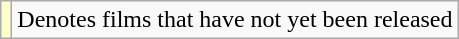<table class="wikitable">
<tr>
<td style="background: #FFFFCC;"></td>
<td>Denotes films that have not yet been released</td>
</tr>
</table>
